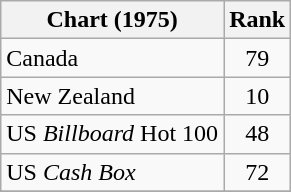<table class="wikitable sortable">
<tr>
<th>Chart (1975)</th>
<th style="text-align:center;">Rank</th>
</tr>
<tr>
<td>Canada </td>
<td style="text-align:center;">79</td>
</tr>
<tr>
<td>New Zealand </td>
<td align="center">10</td>
</tr>
<tr>
<td>US <em>Billboard</em> Hot 100</td>
<td style="text-align:center;">48</td>
</tr>
<tr>
<td>US <em>Cash Box</em> </td>
<td style="text-align:center;">72</td>
</tr>
<tr>
</tr>
</table>
